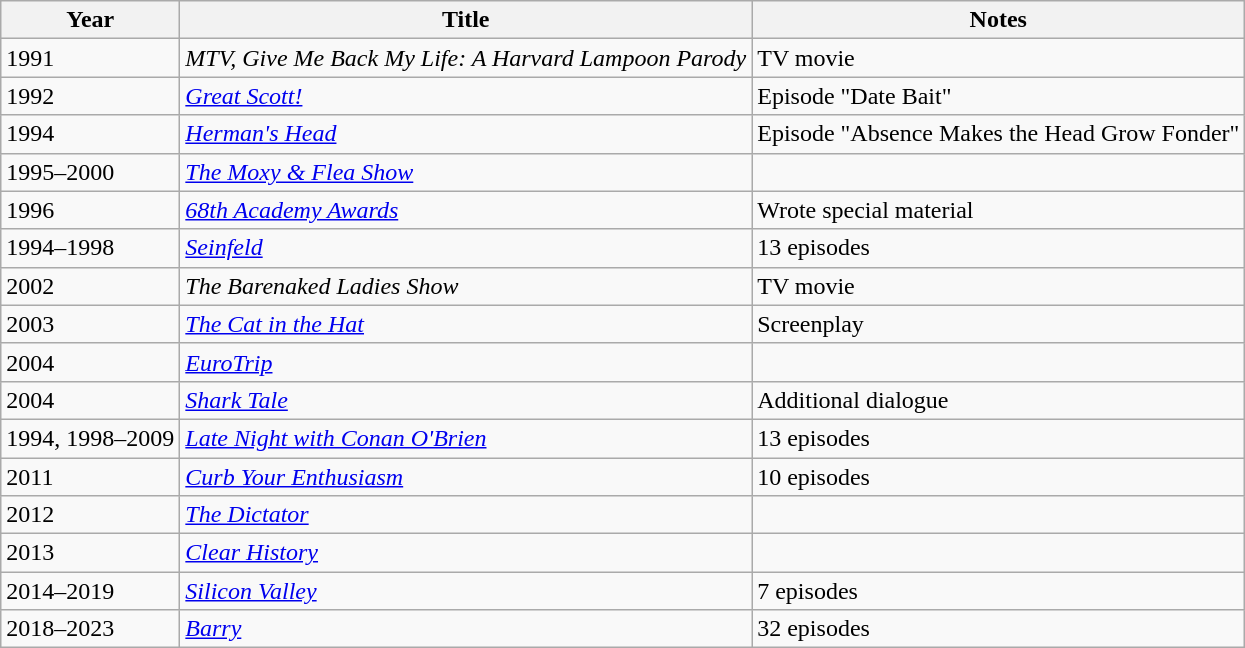<table class="wikitable sortable">
<tr>
<th>Year</th>
<th>Title</th>
<th>Notes</th>
</tr>
<tr>
<td>1991</td>
<td><em>MTV, Give Me Back My Life: A Harvard Lampoon Parody</em></td>
<td>TV movie</td>
</tr>
<tr>
<td>1992</td>
<td><em><a href='#'>Great Scott!</a></em></td>
<td>Episode "Date Bait"</td>
</tr>
<tr>
<td>1994</td>
<td><em><a href='#'>Herman's Head</a></em></td>
<td>Episode "Absence Makes the Head Grow Fonder"</td>
</tr>
<tr>
<td>1995–2000</td>
<td><em><a href='#'>The Moxy & Flea Show</a></em></td>
<td></td>
</tr>
<tr>
<td>1996</td>
<td><em><a href='#'>68th Academy Awards</a></em></td>
<td>Wrote special material</td>
</tr>
<tr>
<td>1994–1998</td>
<td><em><a href='#'>Seinfeld</a></em></td>
<td>13 episodes</td>
</tr>
<tr>
<td>2002</td>
<td><em>The Barenaked Ladies Show</em></td>
<td>TV movie</td>
</tr>
<tr>
<td>2003</td>
<td><em><a href='#'>The Cat in the Hat</a></em></td>
<td>Screenplay</td>
</tr>
<tr>
<td>2004</td>
<td><em><a href='#'>EuroTrip</a></em></td>
<td></td>
</tr>
<tr>
<td>2004</td>
<td><em><a href='#'>Shark Tale</a></em></td>
<td>Additional dialogue</td>
</tr>
<tr>
<td>1994, 1998–2009</td>
<td><em><a href='#'>Late Night with Conan O'Brien</a></em></td>
<td>13 episodes</td>
</tr>
<tr>
<td>2011</td>
<td><em><a href='#'>Curb Your Enthusiasm</a></em></td>
<td>10 episodes</td>
</tr>
<tr>
<td>2012</td>
<td><em><a href='#'>The Dictator</a></em></td>
<td></td>
</tr>
<tr>
<td>2013</td>
<td><em><a href='#'>Clear History</a></em></td>
<td></td>
</tr>
<tr>
<td>2014–2019</td>
<td><em><a href='#'>Silicon Valley</a></em></td>
<td>7 episodes</td>
</tr>
<tr>
<td>2018–2023</td>
<td><em><a href='#'>Barry</a></em></td>
<td>32 episodes</td>
</tr>
</table>
